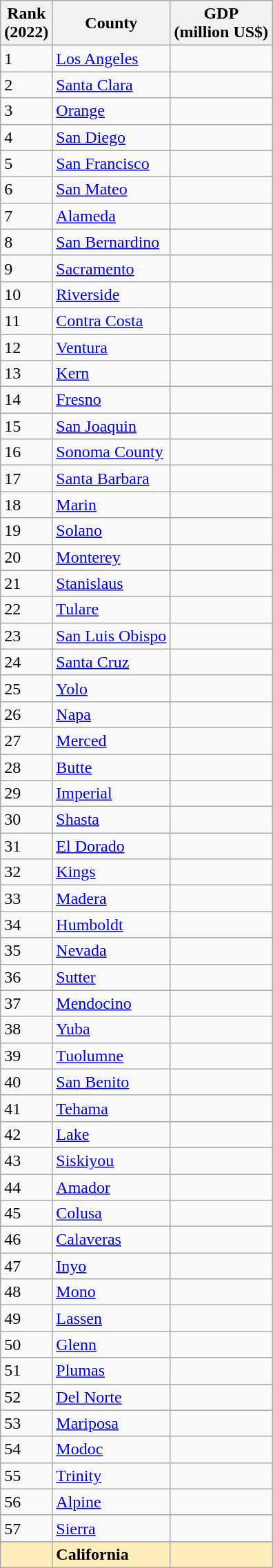<table class="wikitable">
<tr>
<th>Rank<br>(2022)</th>
<th>County</th>
<th>GDP<br>(million US$)</th>
</tr>
<tr>
<td>1</td>
<td><a href='#'>Los Angeles</a></td>
<td></td>
</tr>
<tr>
<td>2</td>
<td><a href='#'>Santa Clara</a></td>
<td></td>
</tr>
<tr>
<td>3</td>
<td><a href='#'>Orange</a></td>
<td></td>
</tr>
<tr>
<td>4</td>
<td><a href='#'>San Diego</a></td>
<td></td>
</tr>
<tr>
<td>5</td>
<td><a href='#'>San Francisco</a></td>
<td></td>
</tr>
<tr>
<td>6</td>
<td><a href='#'>San Mateo</a></td>
<td></td>
</tr>
<tr>
<td>7</td>
<td><a href='#'>Alameda</a></td>
<td></td>
</tr>
<tr>
<td>8</td>
<td><a href='#'>San Bernardino</a></td>
<td></td>
</tr>
<tr>
<td>9</td>
<td><a href='#'>Sacramento</a></td>
<td></td>
</tr>
<tr>
<td>10</td>
<td><a href='#'>Riverside</a></td>
<td></td>
</tr>
<tr>
<td>11</td>
<td><a href='#'>Contra Costa</a></td>
<td></td>
</tr>
<tr>
<td>12</td>
<td><a href='#'>Ventura</a></td>
<td></td>
</tr>
<tr>
<td>13</td>
<td><a href='#'>Kern</a></td>
<td></td>
</tr>
<tr>
<td>14</td>
<td><a href='#'>Fresno</a></td>
<td></td>
</tr>
<tr>
<td>15</td>
<td><a href='#'>San Joaquin</a></td>
<td></td>
</tr>
<tr>
<td>16</td>
<td><a href='#'>Sonoma County</a></td>
<td></td>
</tr>
<tr>
<td>17</td>
<td><a href='#'>Santa Barbara</a></td>
<td></td>
</tr>
<tr>
<td>18</td>
<td><a href='#'>Marin</a></td>
<td></td>
</tr>
<tr>
<td>19</td>
<td><a href='#'>Solano</a></td>
<td></td>
</tr>
<tr>
<td>20</td>
<td><a href='#'>Monterey</a></td>
<td></td>
</tr>
<tr>
<td>21</td>
<td><a href='#'>Stanislaus</a></td>
<td></td>
</tr>
<tr>
<td>22</td>
<td><a href='#'>Tulare</a></td>
<td></td>
</tr>
<tr>
<td>23</td>
<td><a href='#'>San Luis Obispo</a></td>
<td></td>
</tr>
<tr>
<td>24</td>
<td><a href='#'>Santa Cruz</a></td>
<td></td>
</tr>
<tr>
<td>25</td>
<td><a href='#'>Yolo</a></td>
<td></td>
</tr>
<tr>
<td>26</td>
<td><a href='#'>Napa</a></td>
<td></td>
</tr>
<tr>
<td>27</td>
<td><a href='#'>Merced</a></td>
<td></td>
</tr>
<tr>
<td>28</td>
<td><a href='#'>Butte</a></td>
<td></td>
</tr>
<tr>
<td>29</td>
<td><a href='#'>Imperial</a></td>
<td></td>
</tr>
<tr>
<td>30</td>
<td><a href='#'>Shasta</a></td>
<td></td>
</tr>
<tr>
<td>31</td>
<td><a href='#'>El Dorado</a></td>
<td></td>
</tr>
<tr>
<td>32</td>
<td><a href='#'>Kings</a></td>
<td></td>
</tr>
<tr>
<td>33</td>
<td><a href='#'>Madera</a></td>
<td></td>
</tr>
<tr>
<td>34</td>
<td><a href='#'>Humboldt</a></td>
<td></td>
</tr>
<tr>
<td>35</td>
<td><a href='#'>Nevada</a></td>
<td></td>
</tr>
<tr>
<td>36</td>
<td><a href='#'>Sutter</a></td>
<td></td>
</tr>
<tr>
<td>37</td>
<td><a href='#'>Mendocino</a></td>
<td></td>
</tr>
<tr>
<td>38</td>
<td><a href='#'>Yuba</a></td>
<td></td>
</tr>
<tr>
<td>39</td>
<td><a href='#'>Tuolumne</a></td>
<td></td>
</tr>
<tr>
<td>40</td>
<td><a href='#'>San Benito</a></td>
<td></td>
</tr>
<tr>
<td>41</td>
<td><a href='#'>Tehama</a></td>
<td></td>
</tr>
<tr>
<td>42</td>
<td><a href='#'>Lake</a></td>
<td></td>
</tr>
<tr>
<td>43</td>
<td><a href='#'>Siskiyou</a></td>
<td></td>
</tr>
<tr>
<td>44</td>
<td><a href='#'>Amador</a></td>
<td></td>
</tr>
<tr>
<td>45</td>
<td><a href='#'>Colusa</a></td>
<td></td>
</tr>
<tr>
<td>46</td>
<td><a href='#'>Calaveras</a></td>
<td></td>
</tr>
<tr>
<td>47</td>
<td><a href='#'>Inyo</a></td>
<td></td>
</tr>
<tr>
<td>48</td>
<td><a href='#'>Mono</a></td>
<td></td>
</tr>
<tr>
<td>49</td>
<td><a href='#'>Lassen</a></td>
<td></td>
</tr>
<tr>
<td>50</td>
<td><a href='#'>Glenn</a></td>
<td></td>
</tr>
<tr>
<td>51</td>
<td><a href='#'>Plumas</a></td>
<td></td>
</tr>
<tr>
<td>52</td>
<td><a href='#'>Del Norte</a></td>
<td></td>
</tr>
<tr>
<td>53</td>
<td><a href='#'>Mariposa</a></td>
<td></td>
</tr>
<tr>
<td>54</td>
<td><a href='#'>Modoc</a></td>
<td></td>
</tr>
<tr>
<td>55</td>
<td><a href='#'>Trinity</a></td>
<td></td>
</tr>
<tr>
<td>56</td>
<td><a href='#'>Alpine</a></td>
<td></td>
</tr>
<tr>
<td>57</td>
<td><a href='#'>Sierra</a></td>
<td></td>
</tr>
<tr>
</tr>
<tr style="background:#feb;">
<td></td>
<td><strong>California</strong></td>
<td></td>
</tr>
</table>
